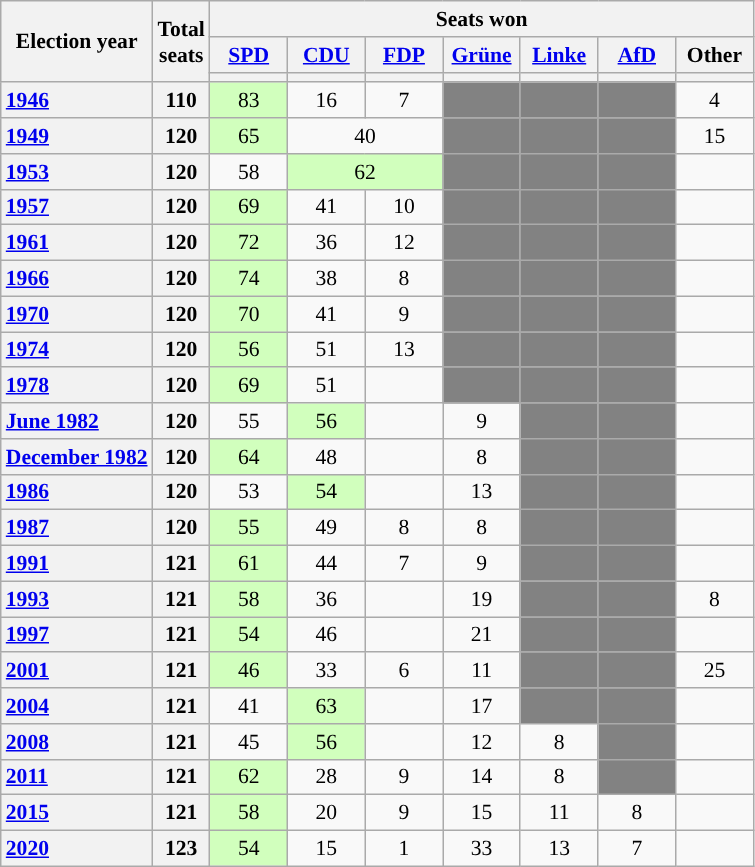<table class="wikitable" style="text-align:center; font-size: 0.9em;">
<tr>
<th rowspan="3">Election year</th>
<th rowspan="3">Total<br>seats</th>
<th colspan="7">Seats won</th>
</tr>
<tr>
<th class="unsortable" style="width:45px;"><a href='#'>SPD</a></th>
<th class="unsortable" style="width:45px;"><a href='#'>CDU</a></th>
<th class="unsortable" style="width:45px;"><a href='#'>FDP</a></th>
<th class="unsortable" style="width:45px;"><a href='#'>Grüne</a></th>
<th class="unsortable" style="width:45px;"><a href='#'>Linke</a></th>
<th class="unsortable" style="width:45px;"><a href='#'>AfD</a></th>
<th class="unsortable" style="width:45px;">Other</th>
</tr>
<tr>
<th style="background:"></th>
<th style="background:"></th>
<th style="background:"></th>
<th style="background:"></th>
<th style="background:"></th>
<th style="background:"></th>
<th style="background:"></th>
</tr>
<tr>
<th style="text-align: left;"><a href='#'>1946</a></th>
<th>110</th>
<td style="background:#d1ffbd;">83</td>
<td>16</td>
<td>7</td>
<td style="background:#828282;"></td>
<td style="background:#828282;"></td>
<td style="background:#828282;"></td>
<td>4 </td>
</tr>
<tr>
<th style="text-align: left;"><a href='#'>1949</a></th>
<th>120</th>
<td style="background:#d1ffbd;">65</td>
<td colspan=2>40 </td>
<td style="background:#828282;"></td>
<td style="background:#828282;"></td>
<td style="background:#828282;"></td>
<td>15 </td>
</tr>
<tr>
<th style="text-align: left;"><a href='#'>1953</a></th>
<th>120</th>
<td>58</td>
<td colspan=2 style="background:#d1ffbd;">62 </td>
<td style="background:#828282;"></td>
<td style="background:#828282;"></td>
<td style="background:#828282;"></td>
<td></td>
</tr>
<tr>
<th style="text-align: left;"><a href='#'>1957</a></th>
<th>120</th>
<td style="background:#d1ffbd;">69</td>
<td>41</td>
<td>10</td>
<td style="background:#828282;"></td>
<td style="background:#828282;"></td>
<td style="background:#828282;"></td>
<td></td>
</tr>
<tr>
<th style="text-align: left;"><a href='#'>1961</a></th>
<th>120</th>
<td style="background:#d1ffbd;">72</td>
<td>36</td>
<td>12</td>
<td style="background:#828282;"></td>
<td style="background:#828282;"></td>
<td style="background:#828282;"></td>
<td></td>
</tr>
<tr>
<th style="text-align: left;"><a href='#'>1966</a></th>
<th>120</th>
<td style="background:#d1ffbd;">74</td>
<td>38</td>
<td>8</td>
<td style="background:#828282;"></td>
<td style="background:#828282;"></td>
<td style="background:#828282;"></td>
<td></td>
</tr>
<tr>
<th style="text-align: left;"><a href='#'>1970</a></th>
<th>120</th>
<td style="background:#d1ffbd;">70</td>
<td>41</td>
<td>9</td>
<td style="background:#828282;"></td>
<td style="background:#828282;"></td>
<td style="background:#828282;"></td>
<td></td>
</tr>
<tr>
<th style="text-align: left;"><a href='#'>1974</a></th>
<th>120</th>
<td style="background:#d1ffbd;">56</td>
<td>51</td>
<td>13</td>
<td style="background:#828282;"></td>
<td style="background:#828282;"></td>
<td style="background:#828282;"></td>
<td></td>
</tr>
<tr>
<th style="text-align: left;"><a href='#'>1978</a></th>
<th>120</th>
<td style="background:#d1ffbd;">69</td>
<td>51</td>
<td></td>
<td style="background:#828282;"></td>
<td style="background:#828282;"></td>
<td style="background:#828282;"></td>
<td></td>
</tr>
<tr>
<th style="text-align: left;"><a href='#'>June 1982</a></th>
<th>120</th>
<td>55</td>
<td style="background:#d1ffbd;">56</td>
<td></td>
<td>9</td>
<td style="background:#828282;"></td>
<td style="background:#828282;"></td>
<td></td>
</tr>
<tr>
<th style="text-align: left;"><a href='#'>December 1982</a></th>
<th>120</th>
<td style="background:#d1ffbd;">64</td>
<td>48</td>
<td></td>
<td>8</td>
<td style="background:#828282;"></td>
<td style="background:#828282;"></td>
<td></td>
</tr>
<tr>
<th style="text-align: left;"><a href='#'>1986</a></th>
<th>120</th>
<td>53</td>
<td style="background:#d1ffbd;">54</td>
<td></td>
<td>13</td>
<td style="background:#828282;"></td>
<td style="background:#828282;"></td>
<td></td>
</tr>
<tr>
<th style="text-align: left;"><a href='#'>1987</a></th>
<th>120</th>
<td style="background:#d1ffbd;">55</td>
<td>49</td>
<td>8</td>
<td>8</td>
<td style="background:#828282;"></td>
<td style="background:#828282;"></td>
<td></td>
</tr>
<tr>
<th style="text-align: left;"><a href='#'>1991</a></th>
<th>121</th>
<td style="background:#d1ffbd;">61</td>
<td>44</td>
<td>7</td>
<td>9</td>
<td style="background:#828282;"></td>
<td style="background:#828282;"></td>
<td></td>
</tr>
<tr>
<th style="text-align: left;"><a href='#'>1993</a></th>
<th>121</th>
<td style="background:#d1ffbd;">58</td>
<td>36</td>
<td></td>
<td>19</td>
<td style="background:#828282;"></td>
<td style="background:#828282;"></td>
<td>8 </td>
</tr>
<tr>
<th style="text-align: left;"><a href='#'>1997</a></th>
<th>121</th>
<td style="background:#d1ffbd;">54</td>
<td>46</td>
<td></td>
<td>21</td>
<td style="background:#828282;"></td>
<td style="background:#828282;"></td>
<td></td>
</tr>
<tr>
<th style="text-align: left;"><a href='#'>2001</a></th>
<th>121</th>
<td style="background:#d1ffbd;">46</td>
<td>33</td>
<td>6</td>
<td>11</td>
<td style="background:#828282;"></td>
<td style="background:#828282;"></td>
<td>25 </td>
</tr>
<tr>
<th style="text-align: left;"><a href='#'>2004</a></th>
<th>121</th>
<td>41</td>
<td style="background:#d1ffbd;">63</td>
<td></td>
<td>17</td>
<td style="background:#828282;"></td>
<td style="background:#828282;"></td>
<td></td>
</tr>
<tr>
<th style="text-align: left;"><a href='#'>2008</a></th>
<th>121</th>
<td>45</td>
<td style="background:#d1ffbd;">56</td>
<td></td>
<td>12</td>
<td>8</td>
<td style="background:#828282;"></td>
<td></td>
</tr>
<tr>
<th style="text-align: left;"><a href='#'>2011</a></th>
<th>121</th>
<td style="background:#d1ffbd;">62</td>
<td>28</td>
<td>9</td>
<td>14</td>
<td>8</td>
<td style="background:#828282;"></td>
<td></td>
</tr>
<tr>
<th style="text-align: left;"><a href='#'>2015</a></th>
<th>121</th>
<td style="background:#d1ffbd;">58</td>
<td>20</td>
<td>9</td>
<td>15</td>
<td>11</td>
<td>8</td>
<td></td>
</tr>
<tr>
<th style="text-align: left;"><a href='#'>2020</a></th>
<th>123</th>
<td style="background:#d1ffbd;">54</td>
<td>15</td>
<td>1</td>
<td>33</td>
<td>13</td>
<td>7</td>
<td></td>
</tr>
</table>
